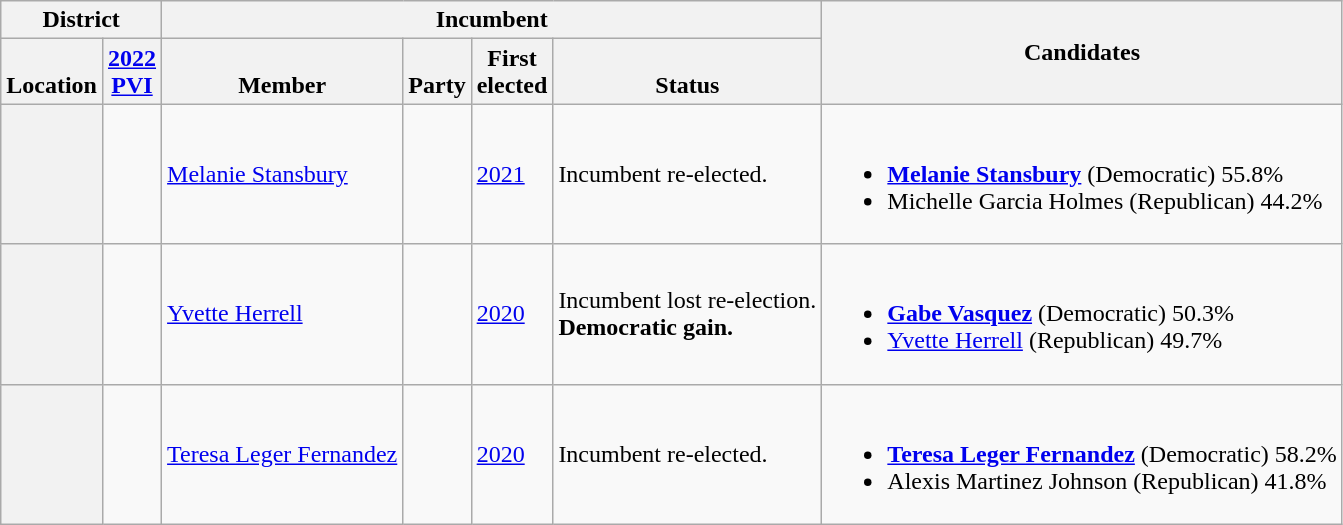<table class="wikitable sortable">
<tr>
<th colspan=2>District</th>
<th colspan=4>Incumbent</th>
<th rowspan=2 class="unsortable">Candidates</th>
</tr>
<tr valign=bottom>
<th>Location</th>
<th><a href='#'>2022<br>PVI</a></th>
<th>Member</th>
<th>Party</th>
<th>First<br>elected</th>
<th>Status</th>
</tr>
<tr>
<th></th>
<td></td>
<td><a href='#'>Melanie Stansbury</a></td>
<td></td>
<td><a href='#'>2021 </a></td>
<td>Incumbent re-elected.</td>
<td nowrap><br><ul><li> <strong><a href='#'>Melanie Stansbury</a></strong> (Democratic) 55.8%</li><li>Michelle Garcia Holmes (Republican) 44.2%</li></ul></td>
</tr>
<tr>
<th></th>
<td></td>
<td><a href='#'>Yvette Herrell</a></td>
<td></td>
<td><a href='#'>2020</a></td>
<td>Incumbent lost re-election.<br><strong>Democratic gain.</strong></td>
<td nowrap><br><ul><li> <strong><a href='#'>Gabe Vasquez</a></strong> (Democratic) 50.3%</li><li><a href='#'>Yvette Herrell</a> (Republican) 49.7%</li></ul></td>
</tr>
<tr>
<th></th>
<td></td>
<td><a href='#'>Teresa Leger Fernandez</a></td>
<td></td>
<td><a href='#'>2020</a></td>
<td>Incumbent re-elected.</td>
<td nowrap><br><ul><li> <strong><a href='#'>Teresa Leger Fernandez</a></strong> (Democratic) 58.2%</li><li>Alexis Martinez Johnson (Republican) 41.8%</li></ul></td>
</tr>
</table>
